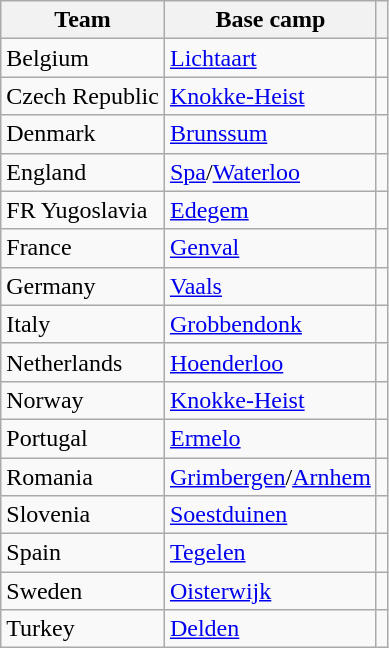<table class="wikitable sortable">
<tr>
<th>Team</th>
<th>Base camp</th>
<th class="unsortable"></th>
</tr>
<tr>
<td>Belgium</td>
<td><a href='#'>Lichtaart</a></td>
<td></td>
</tr>
<tr>
<td>Czech Republic</td>
<td><a href='#'>Knokke-Heist</a></td>
<td></td>
</tr>
<tr>
<td>Denmark</td>
<td><a href='#'>Brunssum</a></td>
<td></td>
</tr>
<tr>
<td>England</td>
<td><a href='#'>Spa</a>/<a href='#'>Waterloo</a></td>
<td></td>
</tr>
<tr>
<td>FR Yugoslavia</td>
<td><a href='#'>Edegem</a></td>
<td></td>
</tr>
<tr>
<td>France</td>
<td><a href='#'>Genval</a></td>
<td></td>
</tr>
<tr>
<td>Germany</td>
<td><a href='#'>Vaals</a></td>
<td></td>
</tr>
<tr>
<td>Italy</td>
<td><a href='#'>Grobbendonk</a></td>
<td></td>
</tr>
<tr>
<td>Netherlands</td>
<td><a href='#'>Hoenderloo</a></td>
<td></td>
</tr>
<tr>
<td>Norway</td>
<td><a href='#'>Knokke-Heist</a></td>
<td></td>
</tr>
<tr>
<td>Portugal</td>
<td><a href='#'>Ermelo</a></td>
<td></td>
</tr>
<tr>
<td>Romania</td>
<td><a href='#'>Grimbergen</a>/<a href='#'>Arnhem</a></td>
<td></td>
</tr>
<tr>
<td>Slovenia</td>
<td><a href='#'>Soestduinen</a></td>
<td></td>
</tr>
<tr>
<td>Spain</td>
<td><a href='#'>Tegelen</a></td>
<td></td>
</tr>
<tr>
<td>Sweden</td>
<td><a href='#'>Oisterwijk</a></td>
<td></td>
</tr>
<tr>
<td>Turkey</td>
<td><a href='#'>Delden</a></td>
<td></td>
</tr>
</table>
